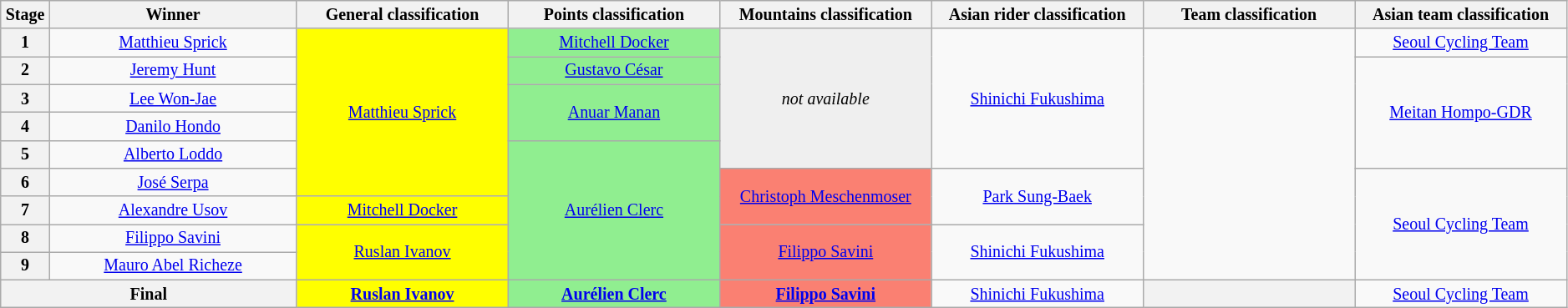<table class=wikitable style="text-align:center; font-size:smaller;">
<tr>
<th style="width:1%;">Stage</th>
<th style="width:14%;">Winner</th>
<th style="width:12%;">General classification<br></th>
<th style="width:12%;">Points classification<br></th>
<th style="width:12%;">Mountains classification<br></th>
<th style="width:12%;">Asian rider classification</th>
<th style="width:12%;">Team classification</th>
<th style="width:12%;">Asian team classification</th>
</tr>
<tr>
<th>1</th>
<td><a href='#'>Matthieu Sprick</a></td>
<td style="background:yellow;" rowspan=6><a href='#'>Matthieu Sprick</a></td>
<td style="background:lightgreen;"><a href='#'>Mitchell Docker</a></td>
<td style="background:#efefef;" rowspan=5><em>not available</em></td>
<td rowspan=5><a href='#'>Shinichi Fukushima</a></td>
<td rowspan=9></td>
<td><a href='#'>Seoul Cycling Team</a></td>
</tr>
<tr>
<th>2</th>
<td><a href='#'>Jeremy Hunt</a></td>
<td style="background:lightgreen;"><a href='#'>Gustavo César</a></td>
<td rowspan=4><a href='#'>Meitan Hompo-GDR</a></td>
</tr>
<tr>
<th>3</th>
<td><a href='#'>Lee Won-Jae</a></td>
<td style="background:lightgreen;" rowspan=2><a href='#'>Anuar Manan</a></td>
</tr>
<tr>
<th>4</th>
<td><a href='#'>Danilo Hondo</a></td>
</tr>
<tr>
<th>5</th>
<td><a href='#'>Alberto Loddo</a></td>
<td style="background:lightgreen;" rowspan=5><a href='#'>Aurélien Clerc</a></td>
</tr>
<tr>
<th>6</th>
<td><a href='#'>José Serpa</a></td>
<td style="background:salmon;" rowspan=2><a href='#'>Christoph Meschenmoser</a></td>
<td rowspan=2><a href='#'>Park Sung-Baek</a></td>
<td rowspan=4><a href='#'>Seoul Cycling Team</a></td>
</tr>
<tr>
<th>7</th>
<td><a href='#'>Alexandre Usov</a></td>
<td style="background:yellow;"><a href='#'>Mitchell Docker</a></td>
</tr>
<tr>
<th>8</th>
<td><a href='#'>Filippo Savini</a></td>
<td style="background:yellow;" rowspan=2><a href='#'>Ruslan Ivanov</a></td>
<td style="background:salmon;" rowspan=2><a href='#'>Filippo Savini</a></td>
<td rowspan=2><a href='#'>Shinichi Fukushima</a></td>
</tr>
<tr>
<th>9</th>
<td><a href='#'>Mauro Abel Richeze</a></td>
</tr>
<tr>
<th colspan=2><strong>Final</strong></th>
<th style="background:yellow;"><a href='#'>Ruslan Ivanov</a></th>
<th style="background:lightgreen;"><a href='#'>Aurélien Clerc</a></th>
<th style="background:salmon;"><a href='#'>Filippo Savini</a></th>
<td><a href='#'>Shinichi Fukushima</a></td>
<th></th>
<td><a href='#'>Seoul Cycling Team</a></td>
</tr>
</table>
